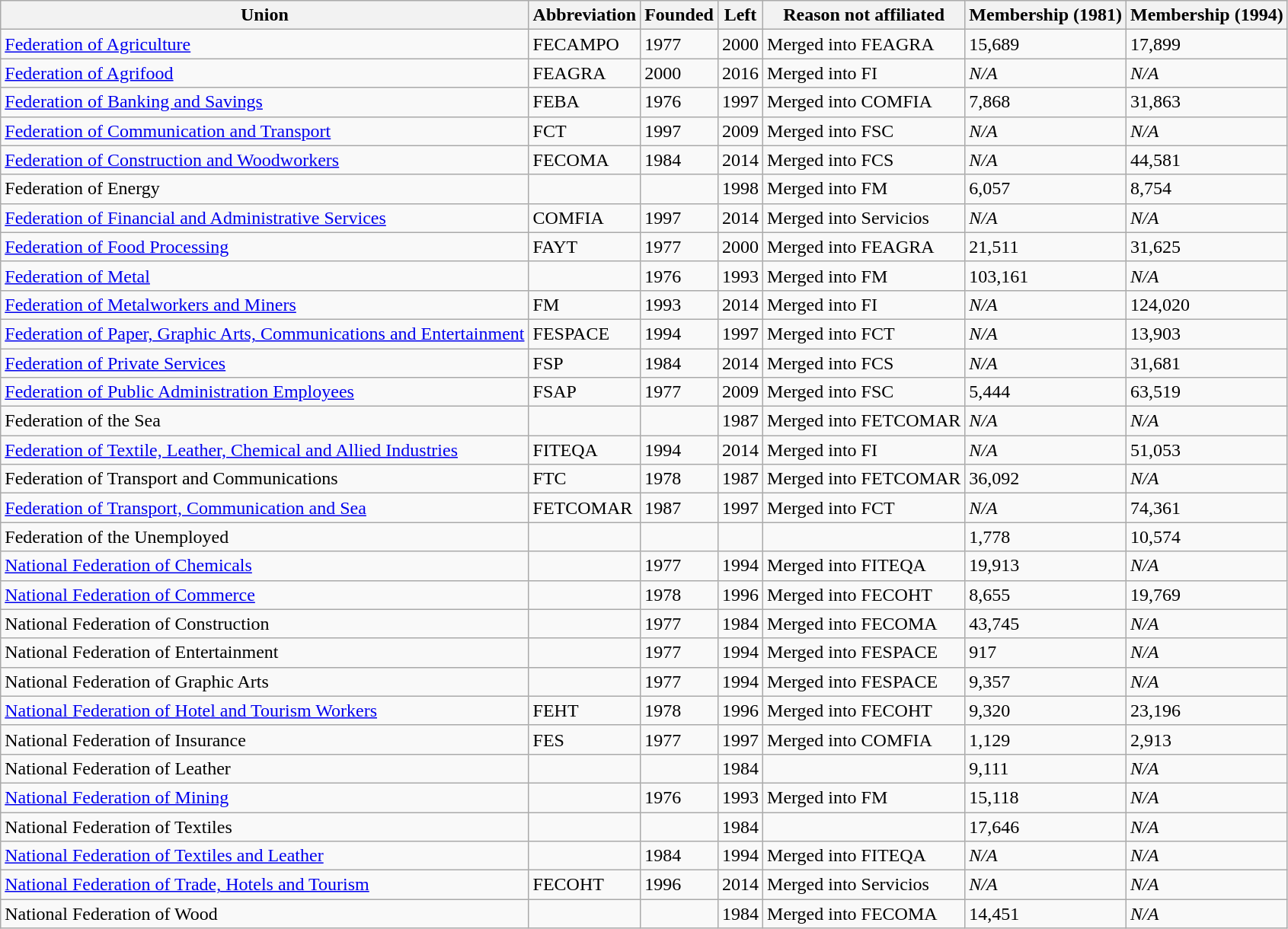<table class="wikitable sortable">
<tr>
<th>Union</th>
<th>Abbreviation</th>
<th>Founded</th>
<th>Left</th>
<th>Reason not affiliated</th>
<th>Membership (1981)</th>
<th>Membership (1994)</th>
</tr>
<tr>
<td><a href='#'>Federation of Agriculture</a></td>
<td>FECAMPO</td>
<td>1977</td>
<td>2000</td>
<td>Merged into FEAGRA</td>
<td>15,689</td>
<td>17,899</td>
</tr>
<tr>
<td><a href='#'>Federation of Agrifood</a></td>
<td>FEAGRA</td>
<td>2000</td>
<td>2016</td>
<td>Merged into FI</td>
<td><em>N/A</em></td>
<td><em>N/A</em></td>
</tr>
<tr>
<td><a href='#'>Federation of Banking and Savings</a></td>
<td>FEBA</td>
<td>1976</td>
<td>1997</td>
<td>Merged into COMFIA</td>
<td>7,868</td>
<td>31,863</td>
</tr>
<tr>
<td><a href='#'>Federation of Communication and Transport</a></td>
<td>FCT</td>
<td>1997</td>
<td>2009</td>
<td>Merged into FSC</td>
<td><em>N/A</em></td>
<td><em>N/A</em></td>
</tr>
<tr>
<td><a href='#'>Federation of Construction and Woodworkers</a></td>
<td>FECOMA</td>
<td>1984</td>
<td>2014</td>
<td>Merged into FCS</td>
<td><em>N/A</em></td>
<td>44,581</td>
</tr>
<tr>
<td>Federation of Energy</td>
<td></td>
<td></td>
<td>1998</td>
<td>Merged into FM</td>
<td>6,057</td>
<td>8,754</td>
</tr>
<tr>
<td><a href='#'>Federation of Financial and Administrative Services</a></td>
<td>COMFIA</td>
<td>1997</td>
<td>2014</td>
<td>Merged into Servicios</td>
<td><em>N/A</em></td>
<td><em>N/A</em></td>
</tr>
<tr>
<td><a href='#'>Federation of Food Processing</a></td>
<td>FAYT</td>
<td>1977</td>
<td>2000</td>
<td>Merged into FEAGRA</td>
<td>21,511</td>
<td>31,625</td>
</tr>
<tr>
<td><a href='#'>Federation of Metal</a></td>
<td></td>
<td>1976</td>
<td>1993</td>
<td>Merged into FM</td>
<td>103,161</td>
<td><em>N/A</em></td>
</tr>
<tr>
<td><a href='#'>Federation of Metalworkers and Miners</a></td>
<td>FM</td>
<td>1993</td>
<td>2014</td>
<td>Merged into FI</td>
<td><em>N/A</em></td>
<td>124,020</td>
</tr>
<tr>
<td><a href='#'>Federation of Paper, Graphic Arts, Communications and Entertainment</a></td>
<td>FESPACE</td>
<td>1994</td>
<td>1997</td>
<td>Merged into FCT</td>
<td><em>N/A</em></td>
<td>13,903</td>
</tr>
<tr>
<td><a href='#'>Federation of Private Services</a></td>
<td>FSP</td>
<td>1984</td>
<td>2014</td>
<td>Merged into FCS</td>
<td><em>N/A</em></td>
<td>31,681</td>
</tr>
<tr>
<td><a href='#'>Federation of Public Administration Employees</a></td>
<td>FSAP</td>
<td>1977</td>
<td>2009</td>
<td>Merged into FSC</td>
<td>5,444</td>
<td>63,519</td>
</tr>
<tr>
<td>Federation of the Sea</td>
<td></td>
<td></td>
<td>1987</td>
<td>Merged into FETCOMAR</td>
<td><em>N/A</em></td>
<td><em>N/A</em></td>
</tr>
<tr>
<td><a href='#'>Federation of Textile, Leather, Chemical and Allied Industries</a></td>
<td>FITEQA</td>
<td>1994</td>
<td>2014</td>
<td>Merged into FI</td>
<td><em>N/A</em></td>
<td>51,053</td>
</tr>
<tr>
<td>Federation of Transport and Communications</td>
<td>FTC</td>
<td>1978</td>
<td>1987</td>
<td>Merged into FETCOMAR</td>
<td>36,092</td>
<td><em>N/A</em></td>
</tr>
<tr>
<td><a href='#'>Federation of Transport, Communication and Sea</a></td>
<td>FETCOMAR</td>
<td>1987</td>
<td>1997</td>
<td>Merged into FCT</td>
<td><em>N/A</em></td>
<td>74,361</td>
</tr>
<tr>
<td>Federation of the Unemployed</td>
<td></td>
<td></td>
<td></td>
<td></td>
<td>1,778</td>
<td>10,574</td>
</tr>
<tr>
<td><a href='#'>National Federation of Chemicals</a></td>
<td></td>
<td>1977</td>
<td>1994</td>
<td>Merged into FITEQA</td>
<td>19,913</td>
<td><em>N/A</em></td>
</tr>
<tr>
<td><a href='#'>National Federation of Commerce</a></td>
<td></td>
<td>1978</td>
<td>1996</td>
<td>Merged into FECOHT</td>
<td>8,655</td>
<td>19,769</td>
</tr>
<tr>
<td>National Federation of Construction</td>
<td></td>
<td>1977</td>
<td>1984</td>
<td>Merged into FECOMA</td>
<td>43,745</td>
<td><em>N/A</em></td>
</tr>
<tr>
<td>National Federation of Entertainment</td>
<td></td>
<td>1977</td>
<td>1994</td>
<td>Merged into FESPACE</td>
<td>917</td>
<td><em>N/A</em></td>
</tr>
<tr>
<td>National Federation of Graphic Arts</td>
<td></td>
<td>1977</td>
<td>1994</td>
<td>Merged into FESPACE</td>
<td>9,357</td>
<td><em>N/A</em></td>
</tr>
<tr>
<td><a href='#'>National Federation of Hotel and Tourism Workers</a></td>
<td>FEHT</td>
<td>1978</td>
<td>1996</td>
<td>Merged into FECOHT</td>
<td>9,320</td>
<td>23,196</td>
</tr>
<tr>
<td>National Federation of Insurance</td>
<td>FES</td>
<td>1977</td>
<td>1997</td>
<td>Merged into COMFIA</td>
<td>1,129</td>
<td>2,913</td>
</tr>
<tr>
<td>National Federation of Leather</td>
<td></td>
<td></td>
<td>1984</td>
<td></td>
<td>9,111</td>
<td><em>N/A</em></td>
</tr>
<tr>
<td><a href='#'>National Federation of Mining</a></td>
<td></td>
<td>1976</td>
<td>1993</td>
<td>Merged into FM</td>
<td>15,118</td>
<td><em>N/A</em></td>
</tr>
<tr>
<td>National Federation of Textiles</td>
<td></td>
<td></td>
<td>1984</td>
<td></td>
<td>17,646</td>
<td><em>N/A</em></td>
</tr>
<tr>
<td><a href='#'>National Federation of Textiles and Leather</a></td>
<td></td>
<td>1984</td>
<td>1994</td>
<td>Merged into FITEQA</td>
<td><em>N/A</em></td>
<td><em>N/A</em></td>
</tr>
<tr>
<td><a href='#'>National Federation of Trade, Hotels and Tourism</a></td>
<td>FECOHT</td>
<td>1996</td>
<td>2014</td>
<td>Merged into Servicios</td>
<td><em>N/A</em></td>
<td><em>N/A</em></td>
</tr>
<tr>
<td>National Federation of Wood</td>
<td></td>
<td></td>
<td>1984</td>
<td>Merged into FECOMA</td>
<td>14,451</td>
<td><em>N/A</em></td>
</tr>
</table>
